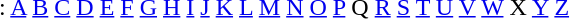<table id="toc" class="toc" summary="Contents" align="center">
<tr>
<td><strong></strong>: <a href='#'>A</a> <a href='#'>B</a> <a href='#'>C</a> <a href='#'>D</a> <a href='#'>E</a> <a href='#'>F</a> <a href='#'>G</a> <a href='#'>H</a> <a href='#'>I</a> <a href='#'>J</a> <a href='#'>K</a> <a href='#'>L</a> <a href='#'>M</a> <a href='#'>N</a> <a href='#'>O</a> <a href='#'>P</a> Q <a href='#'>R</a> <a href='#'>S</a> <a href='#'>T</a> <a href='#'>U</a> <a href='#'>V</a> <a href='#'>W</a> X <a href='#'>Y</a> <a href='#'>Z</a></td>
</tr>
</table>
